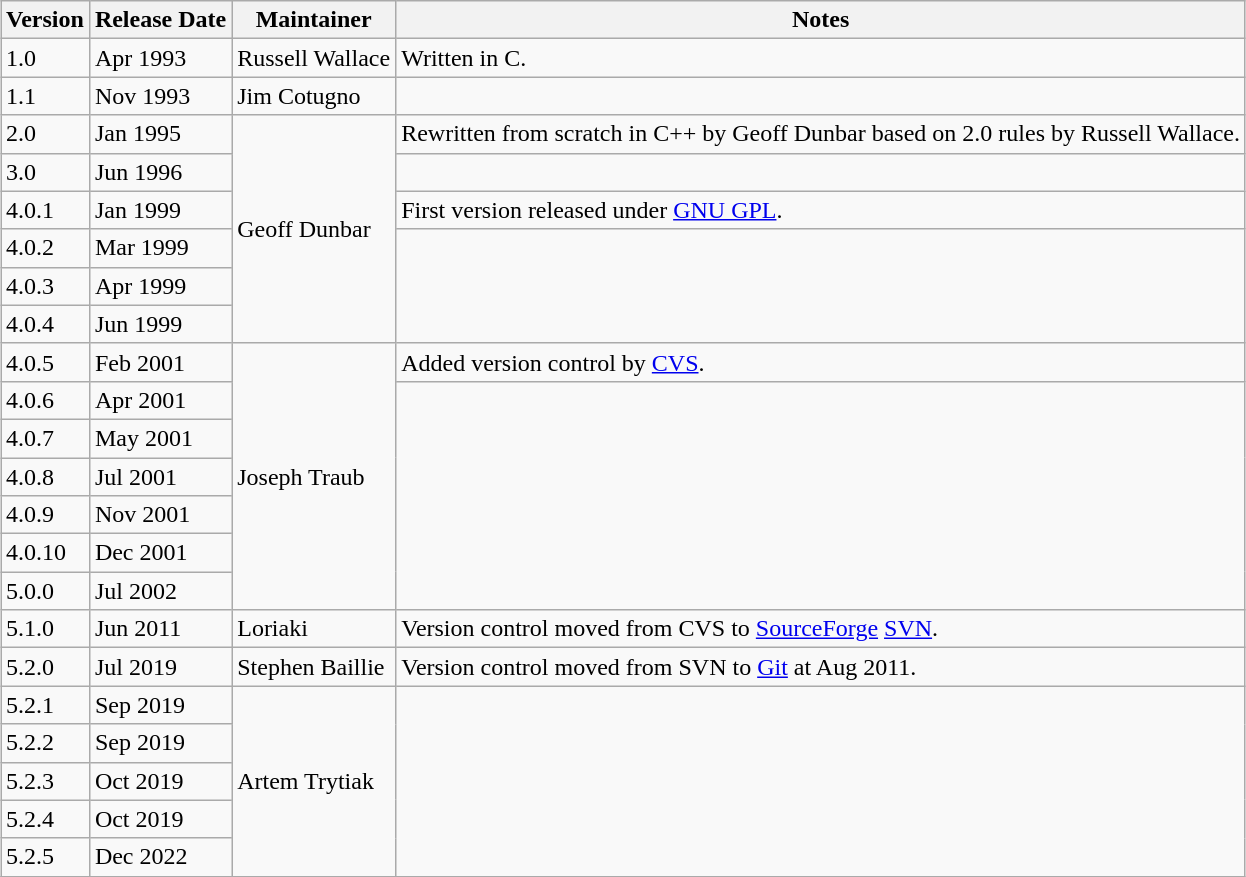<table class="wikitable" style="margin:auto">
<tr>
<th>Version</th>
<th>Release Date</th>
<th>Maintainer</th>
<th>Notes</th>
</tr>
<tr>
<td>1.0</td>
<td>Apr 1993</td>
<td>Russell Wallace</td>
<td>Written in C.</td>
</tr>
<tr>
<td>1.1</td>
<td>Nov 1993</td>
<td>Jim Cotugno</td>
</tr>
<tr>
<td>2.0</td>
<td>Jan 1995</td>
<td rowspan="6">Geoff Dunbar</td>
<td>Rewritten from scratch in C++ by Geoff Dunbar based on 2.0 rules by Russell Wallace.</td>
</tr>
<tr>
<td>3.0</td>
<td>Jun 1996</td>
</tr>
<tr>
<td>4.0.1</td>
<td>Jan 1999</td>
<td>First version released under <a href='#'>GNU GPL</a>.</td>
</tr>
<tr>
<td>4.0.2</td>
<td>Mar 1999</td>
</tr>
<tr>
<td>4.0.3</td>
<td>Apr 1999</td>
</tr>
<tr>
<td>4.0.4</td>
<td>Jun 1999</td>
</tr>
<tr>
<td>4.0.5</td>
<td>Feb 2001</td>
<td rowspan="7">Joseph Traub</td>
<td>Added version control by <a href='#'>CVS</a>.</td>
</tr>
<tr>
<td>4.0.6</td>
<td>Apr 2001</td>
</tr>
<tr>
<td>4.0.7</td>
<td>May 2001</td>
</tr>
<tr>
<td>4.0.8</td>
<td>Jul 2001</td>
</tr>
<tr>
<td>4.0.9</td>
<td>Nov 2001</td>
</tr>
<tr>
<td>4.0.10</td>
<td>Dec 2001</td>
</tr>
<tr>
<td>5.0.0</td>
<td>Jul 2002</td>
</tr>
<tr>
<td>5.1.0</td>
<td>Jun 2011</td>
<td>Loriaki</td>
<td>Version control moved from CVS to <a href='#'>SourceForge</a> <a href='#'>SVN</a>.</td>
</tr>
<tr>
<td>5.2.0</td>
<td>Jul 2019</td>
<td>Stephen Baillie</td>
<td>Version control moved from SVN to <a href='#'>Git</a> at Aug 2011.</td>
</tr>
<tr>
<td>5.2.1</td>
<td>Sep 2019</td>
<td rowspan="5">Artem Trytiak</td>
</tr>
<tr>
<td>5.2.2</td>
<td>Sep 2019</td>
</tr>
<tr>
<td>5.2.3</td>
<td>Oct 2019</td>
</tr>
<tr>
<td>5.2.4</td>
<td>Oct 2019</td>
</tr>
<tr>
<td>5.2.5</td>
<td>Dec 2022</td>
</tr>
<tr>
</tr>
</table>
